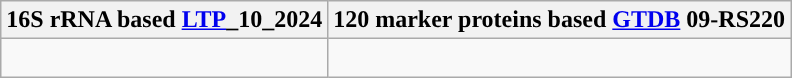<table class="wikitable">
<tr>
<th colspan=1>16S rRNA based <a href='#'>LTP</a>_10_2024</th>
<th colspan=1>120 marker proteins based <a href='#'>GTDB</a> 09-RS220</th>
</tr>
<tr>
<td style="vertical-align:top"><br></td>
<td><br></td>
</tr>
</table>
